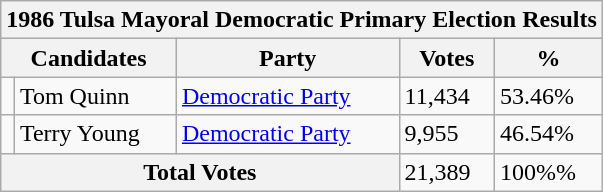<table class="wikitable">
<tr>
<th colspan="5"><strong>1986 Tulsa Mayoral Democratic Primary Election Results</strong> </th>
</tr>
<tr>
<th colspan="2">Candidates</th>
<th>Party</th>
<th>Votes</th>
<th>%</th>
</tr>
<tr>
<td></td>
<td>Tom Quinn</td>
<td><a href='#'>Democratic Party</a></td>
<td>11,434</td>
<td>53.46%</td>
</tr>
<tr>
<td></td>
<td>Terry Young</td>
<td><a href='#'>Democratic Party</a></td>
<td>9,955</td>
<td>46.54%</td>
</tr>
<tr>
<th colspan="3"><strong>Total Votes</strong></th>
<td>21,389</td>
<td>100%%</td>
</tr>
</table>
